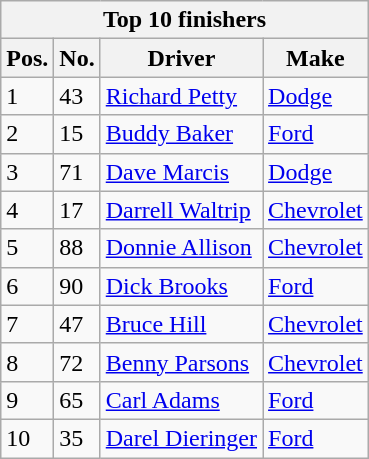<table class="wikitable">
<tr>
<th colspan="4">Top 10 finishers</th>
</tr>
<tr>
<th>Pos.</th>
<th>No.</th>
<th>Driver</th>
<th>Make</th>
</tr>
<tr>
<td>1</td>
<td>43</td>
<td><a href='#'>Richard Petty</a></td>
<td><a href='#'>Dodge</a></td>
</tr>
<tr>
<td>2</td>
<td>15</td>
<td><a href='#'>Buddy Baker</a></td>
<td><a href='#'>Ford</a></td>
</tr>
<tr>
<td>3</td>
<td>71</td>
<td><a href='#'>Dave Marcis</a></td>
<td><a href='#'>Dodge</a></td>
</tr>
<tr>
<td>4</td>
<td>17</td>
<td><a href='#'>Darrell Waltrip</a></td>
<td><a href='#'>Chevrolet</a></td>
</tr>
<tr>
<td>5</td>
<td>88</td>
<td><a href='#'>Donnie Allison</a></td>
<td><a href='#'>Chevrolet</a></td>
</tr>
<tr>
<td>6</td>
<td>90</td>
<td><a href='#'>Dick Brooks</a></td>
<td><a href='#'>Ford</a></td>
</tr>
<tr>
<td>7</td>
<td>47</td>
<td><a href='#'>Bruce Hill</a></td>
<td><a href='#'>Chevrolet</a></td>
</tr>
<tr>
<td>8</td>
<td>72</td>
<td><a href='#'>Benny Parsons</a></td>
<td><a href='#'>Chevrolet</a></td>
</tr>
<tr>
<td>9</td>
<td>65</td>
<td><a href='#'>Carl Adams</a></td>
<td><a href='#'>Ford</a></td>
</tr>
<tr>
<td>10</td>
<td>35</td>
<td><a href='#'>Darel Dieringer</a></td>
<td><a href='#'>Ford</a></td>
</tr>
</table>
